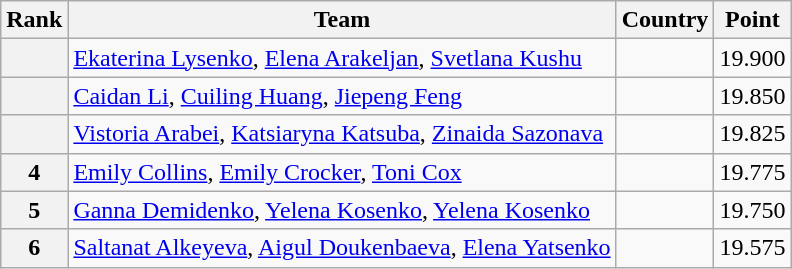<table class="wikitable sortable">
<tr>
<th>Rank</th>
<th>Team</th>
<th>Country</th>
<th>Point</th>
</tr>
<tr>
<th></th>
<td><a href='#'>Ekaterina Lysenko</a>, <a href='#'>Elena Arakeljan</a>, <a href='#'>Svetlana Kushu</a></td>
<td></td>
<td>19.900</td>
</tr>
<tr>
<th></th>
<td><a href='#'>Caidan Li</a>, <a href='#'>Cuiling Huang</a>, <a href='#'>Jiepeng Feng</a></td>
<td></td>
<td>19.850</td>
</tr>
<tr>
<th></th>
<td><a href='#'>Vistoria Arabei</a>, <a href='#'>Katsiaryna Katsuba</a>, <a href='#'>Zinaida Sazonava</a></td>
<td></td>
<td>19.825</td>
</tr>
<tr>
<th>4</th>
<td><a href='#'>Emily Collins</a>, <a href='#'>Emily Crocker</a>, <a href='#'>Toni Cox</a></td>
<td></td>
<td>19.775</td>
</tr>
<tr>
<th>5</th>
<td><a href='#'>Ganna Demidenko</a>, <a href='#'>Yelena Kosenko</a>, <a href='#'>Yelena Kosenko</a></td>
<td></td>
<td>19.750</td>
</tr>
<tr>
<th>6</th>
<td><a href='#'>Saltanat Alkeyeva</a>, <a href='#'>Aigul Doukenbaeva</a>, <a href='#'>Elena Yatsenko</a></td>
<td></td>
<td>19.575</td>
</tr>
</table>
